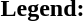<table class="toccolours" style="font-size:100%; white-space:nowrap;">
<tr>
<td><strong>Legend:</strong></td>
<td>      </td>
</tr>
<tr>
<td></td>
</tr>
<tr>
<td></td>
</tr>
<tr>
<td></td>
</tr>
</table>
